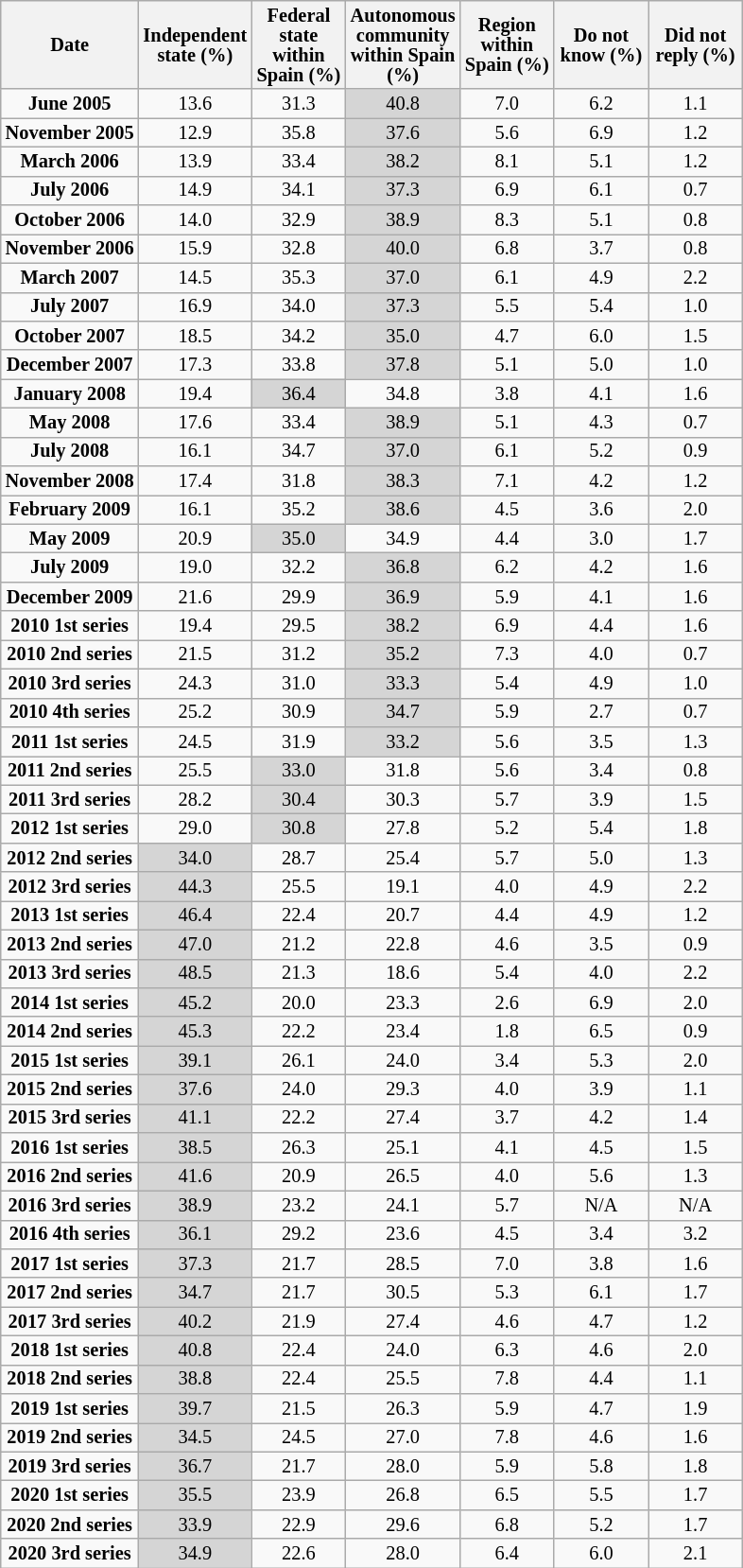<table class="wikitable collapsible sortable" style="text-align:center;font-size:85%;line-height:14px">
<tr>
<th style= "text-align:center">Date</th>
<th style="width:60px;">Independent state (%)</th>
<th style="width:60px;">Federal state within Spain (%)</th>
<th style="width:60px;">Autonomous community within Spain (%)</th>
<th style="width:60px;">Region within Spain (%)</th>
<th style="width:60px;">Do not know (%)</th>
<th style="width:60px;">Did not reply (%)</th>
</tr>
<tr style="text-align:center;">
<td><strong>June 2005</strong></td>
<td>13.6</td>
<td>31.3</td>
<td style="background:#D5D5D5">40.8</td>
<td>7.0</td>
<td>6.2</td>
<td>1.1</td>
</tr>
<tr style="text-align:center;">
<td><strong>November 2005</strong></td>
<td>12.9</td>
<td>35.8</td>
<td style="background:#D5D5D5">37.6</td>
<td>5.6</td>
<td>6.9</td>
<td>1.2</td>
</tr>
<tr style="text-align:center;">
<td><strong>March 2006</strong></td>
<td>13.9</td>
<td>33.4</td>
<td style="background:#D5D5D5">38.2</td>
<td>8.1</td>
<td>5.1</td>
<td>1.2</td>
</tr>
<tr style="text-align:center;">
<td><strong>July 2006</strong></td>
<td>14.9</td>
<td>34.1</td>
<td style="background:#D5D5D5">37.3</td>
<td>6.9</td>
<td>6.1</td>
<td>0.7</td>
</tr>
<tr style="text-align:center;">
<td><strong>October 2006</strong></td>
<td>14.0</td>
<td>32.9</td>
<td style="background:#D5D5D5">38.9</td>
<td>8.3</td>
<td>5.1</td>
<td>0.8</td>
</tr>
<tr style="text-align:center;">
<td><strong>November 2006</strong></td>
<td>15.9</td>
<td>32.8</td>
<td style="background:#D5D5D5">40.0</td>
<td>6.8</td>
<td>3.7</td>
<td>0.8</td>
</tr>
<tr style="text-align:center;">
<td><strong>March 2007</strong></td>
<td>14.5</td>
<td>35.3</td>
<td style="background:#D5D5D5">37.0</td>
<td>6.1</td>
<td>4.9</td>
<td>2.2</td>
</tr>
<tr style="text-align:center;">
<td><strong>July 2007</strong></td>
<td>16.9</td>
<td>34.0</td>
<td style="background:#D5D5D5">37.3</td>
<td>5.5</td>
<td>5.4</td>
<td>1.0</td>
</tr>
<tr style="text-align:center;">
<td><strong>October 2007</strong></td>
<td>18.5</td>
<td>34.2</td>
<td style="background:#D5D5D5">35.0</td>
<td>4.7</td>
<td>6.0</td>
<td>1.5</td>
</tr>
<tr style="text-align:center;">
<td><strong>December 2007</strong></td>
<td>17.3</td>
<td>33.8</td>
<td style="background:#D5D5D5">37.8</td>
<td>5.1</td>
<td>5.0</td>
<td>1.0</td>
</tr>
<tr style="text-align:center;">
<td><strong>January 2008</strong></td>
<td>19.4</td>
<td style="background:#D5D5D5">36.4</td>
<td>34.8</td>
<td>3.8</td>
<td>4.1</td>
<td>1.6</td>
</tr>
<tr style="text-align:center;">
<td><strong>May 2008</strong></td>
<td>17.6</td>
<td>33.4</td>
<td style="background:#D5D5D5">38.9</td>
<td>5.1</td>
<td>4.3</td>
<td>0.7</td>
</tr>
<tr style="text-align:center;">
<td><strong>July 2008</strong></td>
<td>16.1</td>
<td>34.7</td>
<td style="background:#D5D5D5">37.0</td>
<td>6.1</td>
<td>5.2</td>
<td>0.9</td>
</tr>
<tr style="text-align:center;">
<td><strong>November 2008</strong></td>
<td>17.4</td>
<td>31.8</td>
<td style="background:#D5D5D5">38.3</td>
<td>7.1</td>
<td>4.2</td>
<td>1.2</td>
</tr>
<tr style="text-align:center;">
<td><strong>February 2009</strong></td>
<td>16.1</td>
<td>35.2</td>
<td style="background:#D5D5D5">38.6</td>
<td>4.5</td>
<td>3.6</td>
<td>2.0</td>
</tr>
<tr style="text-align:center;">
<td><strong>May 2009</strong></td>
<td>20.9</td>
<td style="background:#D5D5D5">35.0</td>
<td>34.9</td>
<td>4.4</td>
<td>3.0</td>
<td>1.7</td>
</tr>
<tr style="text-align:center;">
<td><strong>July 2009</strong></td>
<td>19.0</td>
<td>32.2</td>
<td style="background:#D5D5D5">36.8</td>
<td>6.2</td>
<td>4.2</td>
<td>1.6</td>
</tr>
<tr style="text-align:center;">
<td><strong>December 2009</strong></td>
<td>21.6</td>
<td>29.9</td>
<td style="background:#D5D5D5">36.9</td>
<td>5.9</td>
<td>4.1</td>
<td>1.6</td>
</tr>
<tr style="text-align:center;">
<td><strong>2010 1st series</strong></td>
<td>19.4</td>
<td>29.5</td>
<td style="background:#D5D5D5">38.2</td>
<td>6.9</td>
<td>4.4</td>
<td>1.6</td>
</tr>
<tr style="text-align:center;">
<td><strong>2010 2nd series</strong></td>
<td>21.5</td>
<td>31.2</td>
<td style="background:#D5D5D5">35.2</td>
<td>7.3</td>
<td>4.0</td>
<td>0.7</td>
</tr>
<tr style="text-align:center;">
<td><strong>2010 3rd series</strong></td>
<td>24.3</td>
<td>31.0</td>
<td style="background:#D5D5D5">33.3</td>
<td>5.4</td>
<td>4.9</td>
<td>1.0</td>
</tr>
<tr style="text-align:center;">
<td><strong>2010 4th series</strong></td>
<td>25.2</td>
<td>30.9</td>
<td style="background:#D5D5D5">34.7</td>
<td>5.9</td>
<td>2.7</td>
<td>0.7</td>
</tr>
<tr style="text-align:center;">
<td><strong>2011 1st series</strong></td>
<td>24.5</td>
<td>31.9</td>
<td style="background:#D5D5D5">33.2</td>
<td>5.6</td>
<td>3.5</td>
<td>1.3</td>
</tr>
<tr style="text-align:center;">
<td><strong>2011 2nd series</strong></td>
<td>25.5</td>
<td style="background:#D5D5D5">33.0</td>
<td>31.8</td>
<td>5.6</td>
<td>3.4</td>
<td>0.8</td>
</tr>
<tr style="text-align:center;">
<td><strong>2011 3rd series</strong></td>
<td>28.2</td>
<td style="background:#D5D5D5">30.4</td>
<td>30.3</td>
<td>5.7</td>
<td>3.9</td>
<td>1.5</td>
</tr>
<tr style="text-align:center;">
<td><strong>2012 1st series</strong></td>
<td>29.0</td>
<td style="background:#D5D5D5">30.8</td>
<td>27.8</td>
<td>5.2</td>
<td>5.4</td>
<td>1.8</td>
</tr>
<tr style="text-align:center;">
<td><strong>2012 2nd series</strong></td>
<td style="background:#D5D5D5">34.0</td>
<td>28.7</td>
<td>25.4</td>
<td>5.7</td>
<td>5.0</td>
<td>1.3</td>
</tr>
<tr style="text-align:center;">
<td><strong>2012 3rd series</strong></td>
<td style="background:#D5D5D5">44.3</td>
<td>25.5</td>
<td>19.1</td>
<td>4.0</td>
<td>4.9</td>
<td>2.2</td>
</tr>
<tr style="text-align:center;">
<td><strong>2013 1st series</strong></td>
<td style="background:#D5D5D5">46.4</td>
<td>22.4</td>
<td>20.7</td>
<td>4.4</td>
<td>4.9</td>
<td>1.2</td>
</tr>
<tr style="text-align:center;">
<td><strong>2013 2nd series</strong></td>
<td style="background:#D5D5D5">47.0</td>
<td>21.2</td>
<td>22.8</td>
<td>4.6</td>
<td>3.5</td>
<td>0.9</td>
</tr>
<tr style="text-align:center;">
<td><strong>2013 3rd series</strong></td>
<td style="background:#D5D5D5">48.5</td>
<td>21.3</td>
<td>18.6</td>
<td>5.4</td>
<td>4.0</td>
<td>2.2</td>
</tr>
<tr style="text-align:center;">
<td><strong>2014 1st series</strong></td>
<td style="background:#D5D5D5">45.2</td>
<td>20.0</td>
<td>23.3</td>
<td>2.6</td>
<td>6.9</td>
<td>2.0</td>
</tr>
<tr style="text-align:center;">
<td><strong>2014 2nd series</strong></td>
<td style="background:#D5D5D5">45.3</td>
<td>22.2</td>
<td>23.4</td>
<td>1.8</td>
<td>6.5</td>
<td>0.9</td>
</tr>
<tr style="text-align:center;">
<td><strong>2015 1st series</strong></td>
<td style="background:#D5D5D5">39.1</td>
<td>26.1</td>
<td>24.0</td>
<td>3.4</td>
<td>5.3</td>
<td>2.0</td>
</tr>
<tr style="text-align:center;">
<td><strong>2015 2nd series</strong></td>
<td style="background:#D5D5D5">37.6</td>
<td>24.0</td>
<td>29.3</td>
<td>4.0</td>
<td>3.9</td>
<td>1.1</td>
</tr>
<tr style="text-align:center;">
<td><strong>2015 3rd series</strong></td>
<td style="background:#D5D5D5">41.1</td>
<td>22.2</td>
<td>27.4</td>
<td>3.7</td>
<td>4.2</td>
<td>1.4</td>
</tr>
<tr style="text-align:center;">
<td><strong>2016 1st series</strong></td>
<td style="background:#D5D5D5">38.5</td>
<td>26.3</td>
<td>25.1</td>
<td>4.1</td>
<td>4.5</td>
<td>1.5</td>
</tr>
<tr style="text-align:center;">
<td><strong>2016 2nd series</strong></td>
<td style="background:#D5D5D5">41.6</td>
<td>20.9</td>
<td>26.5</td>
<td>4.0</td>
<td>5.6</td>
<td>1.3</td>
</tr>
<tr style="text-align:center;">
<td><strong>2016 3rd series</strong></td>
<td style="background:#D5D5D5">38.9</td>
<td>23.2</td>
<td>24.1</td>
<td>5.7</td>
<td>N/A</td>
<td>N/A</td>
</tr>
<tr style="text-align:center;">
<td><strong>2016 4th series</strong></td>
<td style="background:#D5D5D5">36.1</td>
<td>29.2</td>
<td>23.6</td>
<td>4.5</td>
<td>3.4</td>
<td>3.2</td>
</tr>
<tr style="text-align:center;">
<td><strong>2017 1st series</strong></td>
<td style="background:#D5D5D5">37.3</td>
<td>21.7</td>
<td>28.5</td>
<td>7.0</td>
<td>3.8</td>
<td>1.6</td>
</tr>
<tr>
<td><strong>2017 2nd series</strong></td>
<td style="background:#D5D5D5">34.7</td>
<td>21.7</td>
<td>30.5</td>
<td>5.3</td>
<td>6.1</td>
<td>1.7</td>
</tr>
<tr>
<td><strong>2017 3rd series</strong></td>
<td style="background:#D5D5D5">40.2</td>
<td>21.9</td>
<td>27.4</td>
<td>4.6</td>
<td>4.7</td>
<td>1.2</td>
</tr>
<tr>
<td><strong>2018 1st series</strong></td>
<td style="background:#D5D5D5">40.8</td>
<td>22.4</td>
<td>24.0</td>
<td>6.3</td>
<td>4.6</td>
<td>2.0</td>
</tr>
<tr>
<td><strong>2018 2nd series</strong></td>
<td style="background:#D5D5D5">38.8</td>
<td>22.4</td>
<td>25.5</td>
<td>7.8</td>
<td>4.4</td>
<td>1.1</td>
</tr>
<tr>
<td><strong>2019 1st series</strong></td>
<td style="background:#D5D5D5">39.7</td>
<td>21.5</td>
<td>26.3</td>
<td>5.9</td>
<td>4.7</td>
<td>1.9</td>
</tr>
<tr>
<td><strong>2019 2nd series</strong></td>
<td style="background:#D5D5D5">34.5</td>
<td>24.5</td>
<td>27.0</td>
<td>7.8</td>
<td>4.6</td>
<td>1.6</td>
</tr>
<tr>
<td><strong>2019 3rd series</strong></td>
<td style="background:#D5D5D5">36.7</td>
<td>21.7</td>
<td>28.0</td>
<td>5.9</td>
<td>5.8</td>
<td>1.8</td>
</tr>
<tr>
<td><strong>2020 1st series</strong></td>
<td style="background:#D5D5D5">35.5</td>
<td>23.9</td>
<td>26.8</td>
<td>6.5</td>
<td>5.5</td>
<td>1.7</td>
</tr>
<tr>
<td><strong>2020 2nd series</strong></td>
<td style="background:#D5D5D5">33.9</td>
<td>22.9</td>
<td>29.6</td>
<td>6.8</td>
<td>5.2</td>
<td>1.7</td>
</tr>
<tr>
<td><strong>2020 3rd series</strong></td>
<td style="background:#D5D5D5">34.9</td>
<td>22.6</td>
<td>28.0</td>
<td>6.4</td>
<td>6.0</td>
<td>2.1</td>
</tr>
</table>
